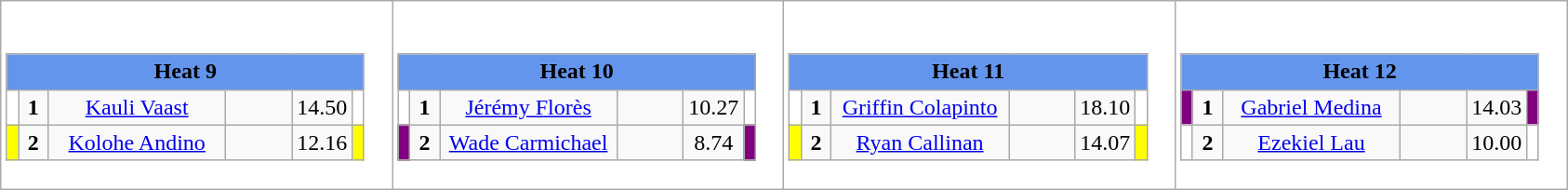<table class="wikitable" style="background:#fff;">
<tr>
<td><div><br><table class="wikitable">
<tr>
<td colspan="6"  style="text-align:center; background:#6495ed;"><strong>Heat 9</strong></td>
</tr>
<tr>
<td style="width:01px; background: #fff;"></td>
<td style="width:14px; text-align:center;"><strong>1</strong></td>
<td style="width:120px; text-align:center;"><a href='#'>Kauli Vaast</a></td>
<td style="width:40px; text-align:center;"></td>
<td style="width:20px; text-align:center;">14.50</td>
<td style="width:01px; background: #fff;"></td>
</tr>
<tr>
<td style="width:01px; background: #ff0;"></td>
<td style="width:14px; text-align:center;"><strong>2</strong></td>
<td style="width:120px; text-align:center;"><a href='#'>Kolohe Andino</a></td>
<td style="width:40px; text-align:center;"></td>
<td style="width:20px; text-align:center;">12.16</td>
<td style="width:01px; background: #ff0;"></td>
</tr>
</table>
</div></td>
<td><div><br><table class="wikitable">
<tr>
<td colspan="6"  style="text-align:center; background:#6495ed;"><strong>Heat 10</strong></td>
</tr>
<tr>
<td style="width:01px; background: #fff;"></td>
<td style="width:14px; text-align:center;"><strong>1</strong></td>
<td style="width:120px; text-align:center;"><a href='#'>Jérémy Florès</a></td>
<td style="width:40px; text-align:center;"></td>
<td style="width:20px; text-align:center;">10.27</td>
<td style="width:01px; background: #fff;"></td>
</tr>
<tr>
<td style="width:01px; background: #800080;"></td>
<td style="width:14px; text-align:center;"><strong>2</strong></td>
<td style="width:120px; text-align:center;"><a href='#'>Wade Carmichael</a></td>
<td style="width:40px; text-align:center;"></td>
<td style="width:20px; text-align:center;">8.74</td>
<td style="width:01px; background: #800080;"></td>
</tr>
</table>
</div></td>
<td><div><br><table class="wikitable">
<tr>
<td colspan="6"  style="text-align:center; background:#6495ed;"><strong>Heat 11</strong></td>
</tr>
<tr>
<td style="width:01px; background: #fff;"></td>
<td style="width:14px; text-align:center;"><strong>1</strong></td>
<td style="width:120px; text-align:center;"><a href='#'>Griffin Colapinto</a></td>
<td style="width:40px; text-align:center;"></td>
<td style="width:20px; text-align:center;">18.10</td>
<td style="width:01px; background: #fff;"></td>
</tr>
<tr>
<td style="width:01px; background: #ff0;"></td>
<td style="width:14px; text-align:center;"><strong>2</strong></td>
<td style="width:120px; text-align:center;"><a href='#'>Ryan Callinan</a></td>
<td style="width:40px; text-align:center;"></td>
<td style="width:20px; text-align:center;">14.07</td>
<td style="width:01px; background: #ff0;"></td>
</tr>
</table>
</div></td>
<td><div><br><table class="wikitable">
<tr>
<td colspan="6"  style="text-align:center; background:#6495ed;"><strong>Heat 12</strong></td>
</tr>
<tr>
<td style="width:01px; background: #800080;"></td>
<td style="width:14px; text-align:center;"><strong>1</strong></td>
<td style="width:120px; text-align:center;"><a href='#'>Gabriel Medina</a></td>
<td style="width:40px; text-align:center;"></td>
<td style="width:20px; text-align:center;">14.03</td>
<td style="width:01px; background: #800080;"></td>
</tr>
<tr>
<td style="width:01px; background: #fff;"></td>
<td style="width:14px; text-align:center;"><strong>2</strong></td>
<td style="width:120px; text-align:center;"><a href='#'>Ezekiel Lau</a></td>
<td style="width:40px; text-align:center;"></td>
<td style="width:20px; text-align:center;">10.00</td>
<td style="width:01px; background: #fff;"></td>
</tr>
</table>
</div></td>
</tr>
</table>
